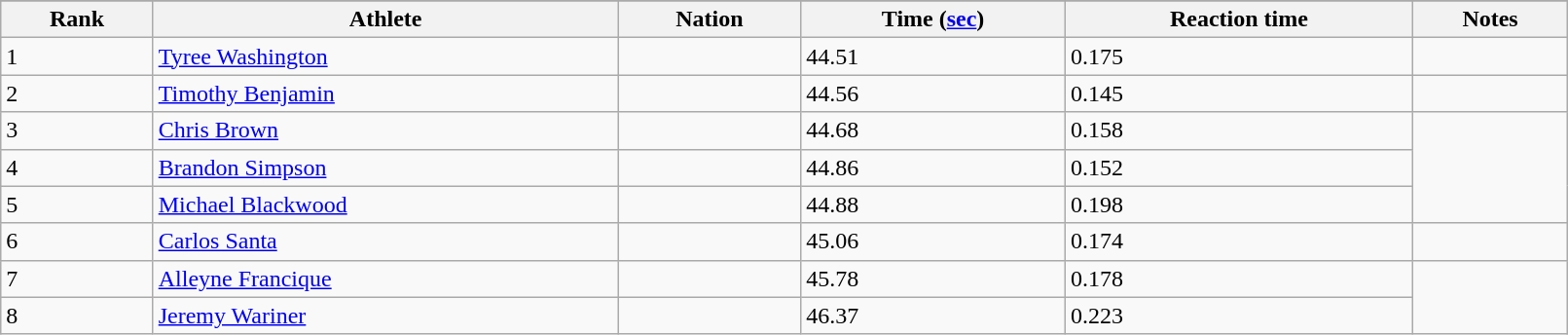<table class="wikitable" width=85%>
<tr>
</tr>
<tr>
<th>Rank</th>
<th>Athlete</th>
<th>Nation</th>
<th>Time (<a href='#'>sec</a>)</th>
<th>Reaction time</th>
<th>Notes</th>
</tr>
<tr>
<td>1</td>
<td><a href='#'>Tyree Washington</a></td>
<td></td>
<td>44.51</td>
<td>0.175</td>
<td></td>
</tr>
<tr>
<td>2</td>
<td><a href='#'>Timothy Benjamin</a></td>
<td></td>
<td>44.56</td>
<td>0.145</td>
<td></td>
</tr>
<tr>
<td>3</td>
<td><a href='#'>Chris Brown</a></td>
<td></td>
<td>44.68</td>
<td>0.158</td>
</tr>
<tr>
<td>4</td>
<td><a href='#'>Brandon Simpson</a></td>
<td></td>
<td>44.86</td>
<td>0.152</td>
</tr>
<tr>
<td>5</td>
<td><a href='#'>Michael Blackwood</a></td>
<td></td>
<td>44.88</td>
<td>0.198</td>
</tr>
<tr>
<td>6</td>
<td><a href='#'>Carlos Santa</a></td>
<td></td>
<td>45.06</td>
<td>0.174</td>
<td></td>
</tr>
<tr>
<td>7</td>
<td><a href='#'>Alleyne Francique</a></td>
<td></td>
<td>45.78</td>
<td>0.178</td>
</tr>
<tr>
<td>8</td>
<td><a href='#'>Jeremy Wariner</a></td>
<td></td>
<td>46.37</td>
<td>0.223</td>
</tr>
</table>
